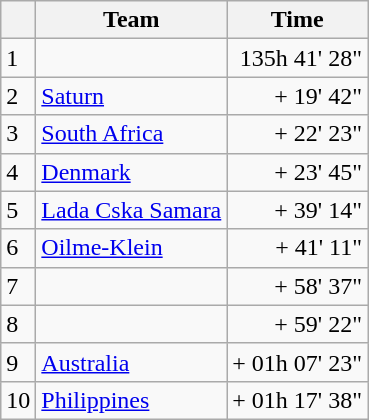<table class="wikitable">
<tr>
<th></th>
<th>Team</th>
<th>Time</th>
</tr>
<tr>
<td>1</td>
<td></td>
<td align=right>135h 41' 28"</td>
</tr>
<tr>
<td>2</td>
<td><a href='#'>Saturn</a></td>
<td align=right>+ 19' 42"</td>
</tr>
<tr>
<td>3</td>
<td><a href='#'>South Africa</a></td>
<td align=right>+ 22' 23"</td>
</tr>
<tr>
<td>4</td>
<td><a href='#'>Denmark</a></td>
<td align=right>+ 23' 45"</td>
</tr>
<tr>
<td>5</td>
<td><a href='#'>Lada Cska Samara</a></td>
<td align=right>+ 39' 14"</td>
</tr>
<tr>
<td>6</td>
<td><a href='#'>Oilme-Klein</a></td>
<td align=right>+ 41' 11"</td>
</tr>
<tr>
<td>7</td>
<td></td>
<td align=right>+ 58' 37"</td>
</tr>
<tr>
<td>8</td>
<td></td>
<td align=right>+ 59' 22"</td>
</tr>
<tr>
<td>9</td>
<td><a href='#'>Australia</a></td>
<td align=right>+ 01h 07' 23"</td>
</tr>
<tr>
<td>10</td>
<td><a href='#'>Philippines</a></td>
<td align=right>+ 01h 17' 38"</td>
</tr>
</table>
